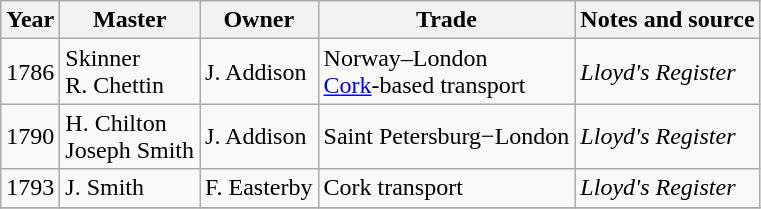<table class="sortable wikitable">
<tr>
<th>Year</th>
<th>Master</th>
<th>Owner</th>
<th>Trade</th>
<th>Notes and source</th>
</tr>
<tr>
<td>1786</td>
<td>Skinner<br>R. Chettin</td>
<td>J. Addison</td>
<td>Norway–London<br><a href='#'>Cork</a>-based transport</td>
<td><em>Lloyd's Register</em></td>
</tr>
<tr>
<td>1790</td>
<td>H. Chilton<br>Joseph Smith</td>
<td>J. Addison</td>
<td>Saint Petersburg−London</td>
<td><em>Lloyd's Register</em></td>
</tr>
<tr>
<td>1793</td>
<td>J. Smith</td>
<td>F. Easterby</td>
<td>Cork transport</td>
<td><em>Lloyd's Register</em></td>
</tr>
<tr>
</tr>
</table>
